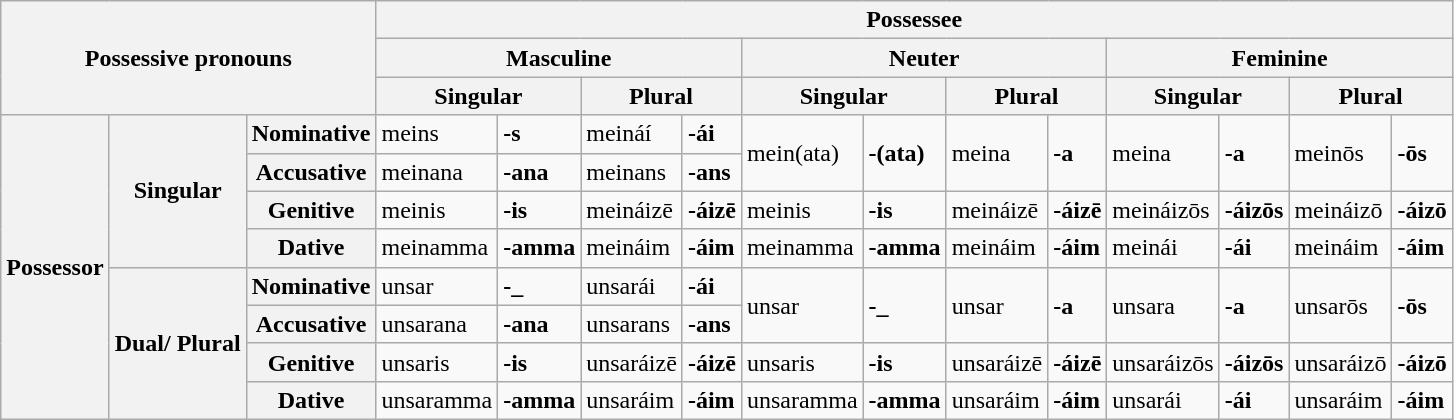<table class="wikitable mw-collapsible">
<tr>
<th colspan="3" rowspan="3">Possessive pronouns</th>
<th colspan="12">Possessee</th>
</tr>
<tr>
<th colspan="4">Masculine</th>
<th colspan="4">Neuter</th>
<th colspan="4">Feminine</th>
</tr>
<tr>
<th colspan="2">Singular</th>
<th colspan="2">Plural</th>
<th colspan="2">Singular</th>
<th colspan="2">Plural</th>
<th colspan="2">Singular</th>
<th colspan="2">Plural</th>
</tr>
<tr>
<th rowspan="8">Possessor</th>
<th rowspan="4">Singular</th>
<th>Nominative</th>
<td>meins</td>
<td><strong>-s</strong></td>
<td>meináí</td>
<td><strong>-ái</strong></td>
<td rowspan="2">mein(ata)</td>
<td rowspan="2"><strong>-(ata)</strong></td>
<td rowspan="2">meina</td>
<td rowspan="2"><strong>-a</strong></td>
<td rowspan="2">meina</td>
<td rowspan="2"><strong>-a</strong></td>
<td rowspan="2">meinōs</td>
<td rowspan="2"><strong>-ōs</strong></td>
</tr>
<tr>
<th>Accusative</th>
<td>meinana</td>
<td><strong>-ana</strong></td>
<td>meinans</td>
<td><strong>-ans</strong></td>
</tr>
<tr>
<th>Genitive</th>
<td>meinis</td>
<td><strong>-is</strong></td>
<td>meináizē</td>
<td><strong>-áizē</strong></td>
<td>meinis</td>
<td><strong>-is</strong></td>
<td>meináizē</td>
<td><strong>-áizē</strong></td>
<td>meináizōs</td>
<td><strong>-áizōs</strong></td>
<td>meináizō</td>
<td><strong>-áizō</strong></td>
</tr>
<tr>
<th>Dative</th>
<td>meinamma</td>
<td><strong>-amma</strong></td>
<td>meináim</td>
<td><strong>-áim</strong></td>
<td>meinamma</td>
<td><strong>-amma</strong></td>
<td>meináim</td>
<td><strong>-áim</strong></td>
<td>meinái</td>
<td><strong>-ái</strong></td>
<td>meináim</td>
<td><strong>-áim</strong></td>
</tr>
<tr>
<th rowspan="4">Dual/ Plural</th>
<th>Nominative</th>
<td>unsar</td>
<td><strong>-_</strong></td>
<td>unsarái</td>
<td><strong>-ái</strong></td>
<td rowspan="2">unsar</td>
<td rowspan="2"><strong>-_</strong></td>
<td rowspan="2">unsar</td>
<td rowspan="2"><strong>-a</strong></td>
<td rowspan="2">unsara</td>
<td rowspan="2"><strong>-a</strong></td>
<td rowspan="2">unsarōs</td>
<td rowspan="2"><strong>-ōs</strong></td>
</tr>
<tr>
<th>Accusative</th>
<td>unsarana</td>
<td><strong>-ana</strong></td>
<td>unsarans</td>
<td><strong>-ans</strong></td>
</tr>
<tr>
<th>Genitive</th>
<td>unsaris</td>
<td><strong>-is</strong></td>
<td>unsaráizē</td>
<td><strong>-áizē</strong></td>
<td>unsaris</td>
<td><strong>-is</strong></td>
<td>unsaráizē</td>
<td><strong>-áizē</strong></td>
<td>unsaráizōs</td>
<td><strong>-áizōs</strong></td>
<td>unsaráizō</td>
<td><strong>-áizō</strong></td>
</tr>
<tr>
<th>Dative</th>
<td>unsaramma</td>
<td><strong>-amma</strong></td>
<td>unsaráim</td>
<td><strong>-áim</strong></td>
<td>unsaramma</td>
<td><strong>-amma</strong></td>
<td>unsaráim</td>
<td><strong>-áim</strong></td>
<td>unsarái</td>
<td><strong>-ái</strong></td>
<td>unsaráim</td>
<td><strong>-áim</strong></td>
</tr>
</table>
